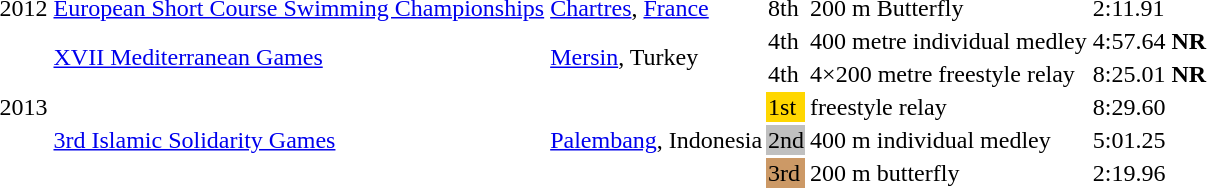<table>
<tr>
<td>2012</td>
<td><a href='#'>European Short Course Swimming Championships</a></td>
<td><a href='#'>Chartres</a>, <a href='#'>France</a></td>
<td>8th</td>
<td>200 m Butterfly</td>
<td>2:11.91</td>
</tr>
<tr>
<td rowspan=5>2013</td>
<td rowspan=2><a href='#'>XVII Mediterranean Games</a></td>
<td rowspan=2><a href='#'>Mersin</a>, Turkey</td>
<td>4th</td>
<td>400 metre individual medley</td>
<td>4:57.64 <strong>NR</strong></td>
</tr>
<tr>
<td>4th</td>
<td>4×200 metre freestyle relay</td>
<td>8:25.01 <strong>NR</strong></td>
</tr>
<tr>
<td rowspan=3><a href='#'>3rd Islamic Solidarity Games</a></td>
<td rowspan=3><a href='#'>Palembang</a>, Indonesia</td>
<td bgcolor=gold>1st</td>
<td> freestyle relay</td>
<td>8:29.60</td>
</tr>
<tr>
<td bgcolor=silver>2nd</td>
<td>400 m individual medley</td>
<td>5:01.25</td>
</tr>
<tr>
<td bgcolor=cc9966>3rd</td>
<td>200 m butterfly</td>
<td>2:19.96</td>
</tr>
</table>
